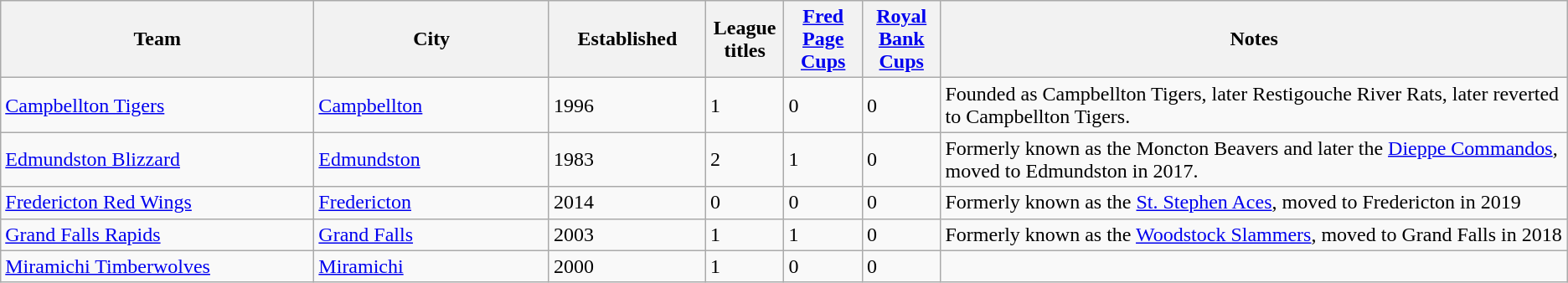<table class="wikitable">
<tr>
<th bgcolor="#DDDDFF" width="20%">Team</th>
<th bgcolor="#DDDDFF" width="15%">City</th>
<th bgcolor="#DDDDFF" width="10%">Established</th>
<th bgcolor="#DDDDFF" width="5%">League titles</th>
<th bgcolor="#DDDDFF" width="5%"><a href='#'>Fred Page Cups</a></th>
<th bgcolor="#DDDDFF" width="5%"><a href='#'>Royal Bank Cups</a></th>
<th bgcolor="#DDDDFF" width="40%">Notes</th>
</tr>
<tr>
<td><a href='#'>Campbellton Tigers</a></td>
<td><a href='#'>Campbellton</a></td>
<td>1996</td>
<td>1</td>
<td>0</td>
<td>0</td>
<td>Founded as Campbellton Tigers, later Restigouche River Rats, later reverted to Campbellton Tigers.</td>
</tr>
<tr>
<td><a href='#'>Edmundston Blizzard</a></td>
<td><a href='#'>Edmundston</a></td>
<td>1983</td>
<td>2</td>
<td>1</td>
<td>0</td>
<td>Formerly known as the Moncton Beavers and later the <a href='#'>Dieppe Commandos</a>, moved to Edmundston in 2017.</td>
</tr>
<tr>
<td><a href='#'>Fredericton Red Wings</a></td>
<td><a href='#'>Fredericton</a></td>
<td>2014</td>
<td>0</td>
<td>0</td>
<td>0</td>
<td>Formerly known as the <a href='#'>St. Stephen Aces</a>, moved to Fredericton in 2019</td>
</tr>
<tr>
<td><a href='#'>Grand Falls Rapids</a></td>
<td><a href='#'>Grand Falls</a></td>
<td>2003</td>
<td>1</td>
<td>1</td>
<td>0</td>
<td>Formerly known as the <a href='#'>Woodstock Slammers</a>, moved to Grand Falls in 2018</td>
</tr>
<tr>
<td><a href='#'>Miramichi Timberwolves</a></td>
<td><a href='#'>Miramichi</a></td>
<td>2000</td>
<td>1</td>
<td>0</td>
<td>0</td>
<td></td>
</tr>
</table>
